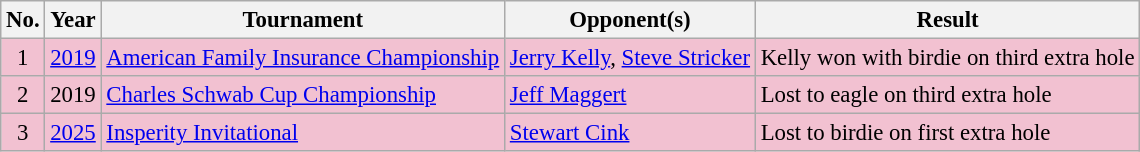<table class="wikitable" style="font-size:95%;">
<tr>
<th>No.</th>
<th>Year</th>
<th>Tournament</th>
<th>Opponent(s)</th>
<th>Result</th>
</tr>
<tr style="background:#F2C1D1;">
<td align=center>1</td>
<td><a href='#'>2019</a></td>
<td><a href='#'>American Family Insurance Championship</a></td>
<td> <a href='#'>Jerry Kelly</a>,  <a href='#'>Steve Stricker</a></td>
<td>Kelly won with birdie on third extra hole</td>
</tr>
<tr style="background:#F2C1D1;">
<td align=center>2</td>
<td>2019</td>
<td><a href='#'>Charles Schwab Cup Championship</a></td>
<td> <a href='#'>Jeff Maggert</a></td>
<td>Lost to eagle on third extra hole</td>
</tr>
<tr style="background:#F2C1D1;">
<td align=center>3</td>
<td><a href='#'>2025</a></td>
<td><a href='#'>Insperity Invitational</a></td>
<td> <a href='#'>Stewart Cink</a></td>
<td>Lost to birdie on first extra hole</td>
</tr>
</table>
